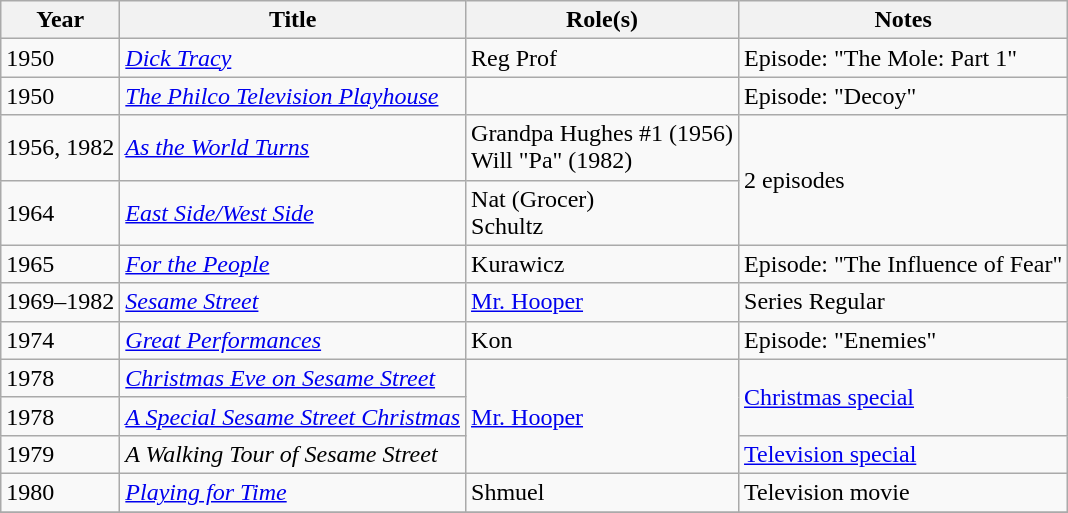<table class = "wikitable sortable">
<tr>
<th>Year</th>
<th>Title</th>
<th>Role(s)</th>
<th class = "unsortable">Notes</th>
</tr>
<tr>
<td>1950</td>
<td><em><a href='#'>Dick Tracy</a></em></td>
<td>Reg Prof</td>
<td>Episode: "The Mole: Part 1"</td>
</tr>
<tr>
<td>1950</td>
<td><em><a href='#'>The Philco Television Playhouse</a></em></td>
<td></td>
<td>Episode: "Decoy"</td>
</tr>
<tr>
<td>1956, 1982</td>
<td><em><a href='#'>As the World Turns</a></em></td>
<td>Grandpa Hughes #1 (1956)<br>Will "Pa" (1982)</td>
<td rowspan="2">2 episodes</td>
</tr>
<tr>
<td>1964</td>
<td><em><a href='#'>East Side/West Side</a></em></td>
<td>Nat (Grocer)<br>Schultz</td>
</tr>
<tr>
<td>1965</td>
<td><em><a href='#'>For the People</a></em></td>
<td>Kurawicz</td>
<td>Episode: "The Influence of Fear"</td>
</tr>
<tr>
<td>1969–1982</td>
<td><em><a href='#'>Sesame Street</a></em></td>
<td><a href='#'>Mr. Hooper</a></td>
<td>Series Regular</td>
</tr>
<tr>
<td>1974</td>
<td><em><a href='#'>Great Performances</a></em></td>
<td>Kon</td>
<td>Episode: "Enemies"</td>
</tr>
<tr>
<td>1978</td>
<td><em><a href='#'>Christmas Eve on Sesame Street</a></em></td>
<td rowspan="3"><a href='#'>Mr. Hooper</a></td>
<td rowspan="2"><a href='#'>Christmas special</a></td>
</tr>
<tr>
<td>1978</td>
<td><em><a href='#'>A Special Sesame Street Christmas</a></em></td>
</tr>
<tr>
<td>1979</td>
<td><em>A Walking Tour of Sesame Street</em></td>
<td><a href='#'>Television special</a></td>
</tr>
<tr>
<td>1980</td>
<td><em><a href='#'>Playing for Time</a></em></td>
<td>Shmuel</td>
<td>Television movie</td>
</tr>
<tr>
</tr>
</table>
